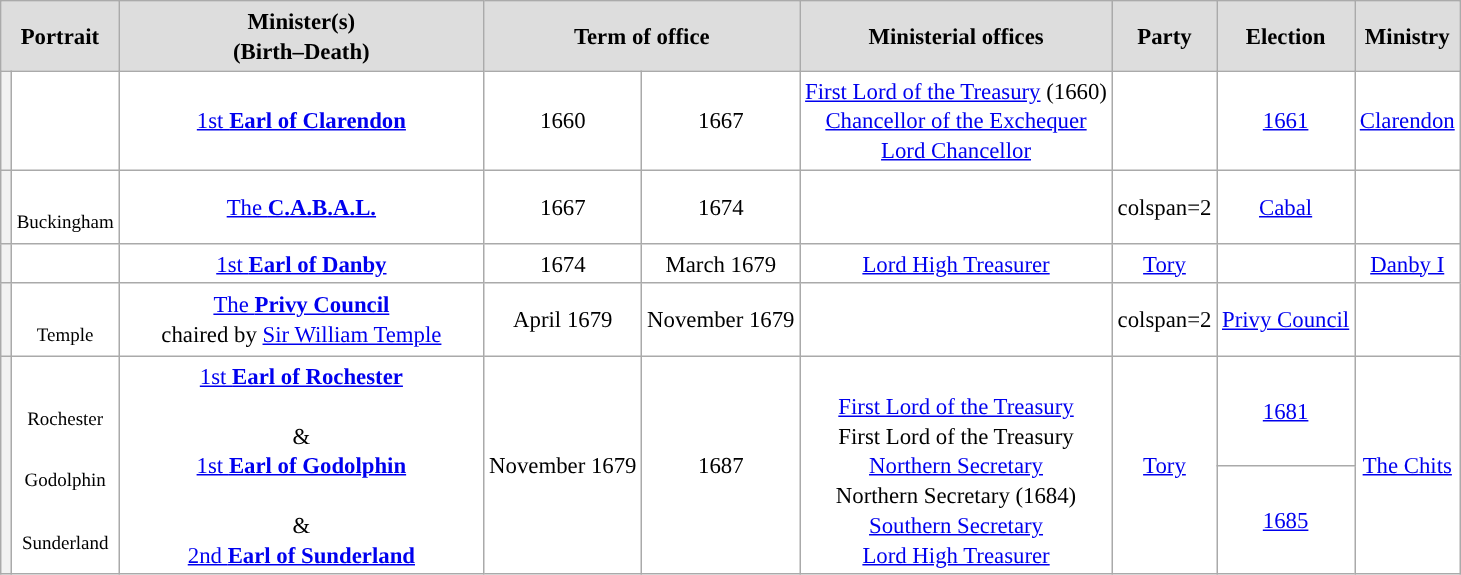<table class="wikitable" style="background:white; text-align:center; font-size:95%; line-height:130%">
<tr>
<th style="background:#ddd" colspan=2>Portrait</th>
<th style="background:#ddd" width=25%>Minister(s)<br>(Birth–Death)</th>
<th style="background:#ddd" colspan=2>Term of office</th>
<th style="background:#ddd">Ministerial offices</th>
<th style="background:#ddd">Party</th>
<th style="background:#ddd">Election</th>
<th style="background:#ddd">Ministry</th>
</tr>
<tr>
<th></th>
<td></td>
<td><a href='#'>1st <strong>Earl of Clarendon</strong></a><br></td>
<td>1660</td>
<td>1667</td>
<td><a href='#'>First Lord of the Treasury</a> (1660)<br><a href='#'>Chancellor of the Exchequer</a> <br><a href='#'>Lord Chancellor</a></td>
<td></td>
<td><a href='#'>1661</a></td>
<td><a href='#'>Clarendon</a></td>
</tr>
<tr>
<th></th>
<td><br><small>Buckingham</small></td>
<td><a href='#'>The <strong>C.A.B.A.L.</strong></a></td>
<td>1667</td>
<td>1674</td>
<td></td>
<td>colspan=2 </td>
<td><a href='#'>Cabal</a></td>
</tr>
<tr>
<th style="background-color: "></th>
<td></td>
<td><a href='#'>1st <strong>Earl of Danby</strong></a><br></td>
<td>1674</td>
<td>March 1679</td>
<td><a href='#'>Lord High Treasurer</a></td>
<td><a href='#'>Tory</a></td>
<td></td>
<td><a href='#'>Danby I</a></td>
</tr>
<tr>
<th></th>
<td><br><small>Temple</small></td>
<td><a href='#'>The <strong>Privy Council</strong></a><br>chaired by <a href='#'>Sir William Temple</a> </td>
<td>April 1679</td>
<td>November 1679</td>
<td></td>
<td>colspan=2 </td>
<td><a href='#'>Privy Council</a></td>
</tr>
<tr>
<th rowspan=2 style="background-color: "></th>
<td rowspan=2><br><small>Rochester</small><br><br><small>Godolphin</small><br><br><small>Sunderland</small></td>
<td rowspan=2><a href='#'>1st <strong>Earl of Rochester</strong></a><br><br>&<br><a href='#'>1st <strong>Earl of Godolphin</strong></a><br><br>&<br><a href='#'>2nd <strong>Earl of Sunderland</strong></a><br></td>
<td rowspan=2>November 1679</td>
<td rowspan=2>1687</td>
<td rowspan=2><br><a href='#'>First Lord of the Treasury</a> <br>First Lord of the Treasury <br><a href='#'>Northern Secretary</a> <br>Northern Secretary (1684)<br><a href='#'>Southern Secretary</a> <br><a href='#'>Lord High Treasurer</a> </td>
<td rowspan=2 ><a href='#'>Tory</a></td>
<td><a href='#'>1681</a></td>
<td rowspan=2 ><a href='#'>The Chits</a></td>
</tr>
<tr>
<td><a href='#'>1685</a></td>
</tr>
</table>
